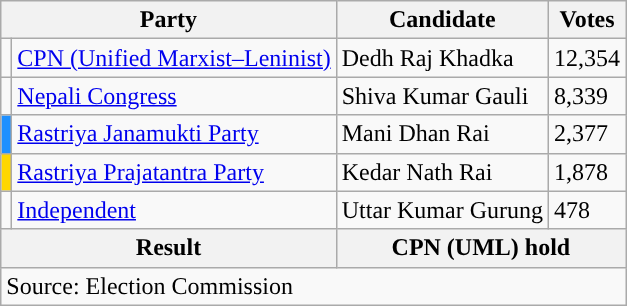<table class="wikitable">
<tr>
<th colspan="2">Party</th>
<th>Candidate</th>
<th>Votes</th>
</tr>
<tr>
<td style="background-color:"></td>
<td><a href='#'>CPN (Unified Marxist–Leninist)</a></td>
<td>Dedh Raj Khadka</td>
<td>12,354</td>
</tr>
<tr>
<td style="background-color:"></td>
<td><a href='#'>Nepali Congress</a></td>
<td>Shiva Kumar Gauli</td>
<td>8,339</td>
</tr>
<tr>
<td style="background-color:dodgerblue"></td>
<td><a href='#'>Rastriya Janamukti Party</a></td>
<td>Mani Dhan Rai</td>
<td>2,377</td>
</tr>
<tr>
<td style="background-color:gold"></td>
<td><a href='#'>Rastriya Prajatantra Party</a></td>
<td>Kedar Nath Rai</td>
<td>1,878</td>
</tr>
<tr>
<td></td>
<td><a href='#'>Independent</a></td>
<td>Uttar Kumar Gurung</td>
<td>478</td>
</tr>
<tr>
<th colspan="2">Result</th>
<th colspan="2">CPN (UML) hold</th>
</tr>
<tr>
<td colspan="4">Source: Election Commission</td>
</tr>
</table>
